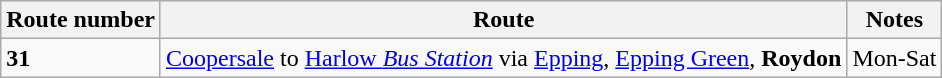<table class="wikitable">
<tr>
<th>Route number</th>
<th>Route</th>
<th>Notes</th>
</tr>
<tr>
<td><strong>31</strong> </td>
<td><a href='#'>Coopersale</a> to <a href='#'>Harlow <em>Bus Station</em></a> via <a href='#'>Epping</a>, <a href='#'>Epping Green</a>, <strong>Roydon</strong></td>
<td>Mon-Sat</td>
</tr>
</table>
